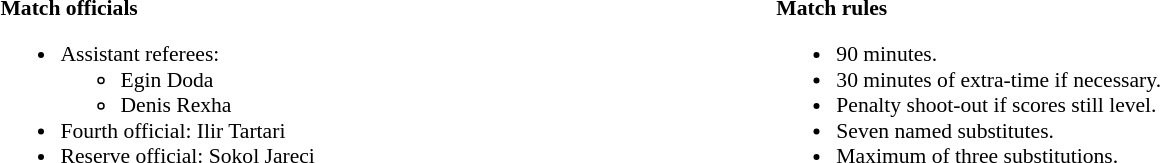<table width=82% style="font-size: 90%">
<tr>
<td width=50% valign=top><br><strong>Match officials</strong><ul><li>Assistant referees:<ul><li>Egin Doda</li><li>Denis Rexha</li></ul></li><li>Fourth official: Ilir Tartari</li><li>Reserve official: Sokol Jareci</li></ul></td>
<td width=50% valign=top><br><strong>Match rules</strong><ul><li>90 minutes.</li><li>30 minutes of extra-time if necessary.</li><li>Penalty shoot-out if scores still level.</li><li>Seven named substitutes.</li><li>Maximum of three substitutions.</li></ul></td>
</tr>
</table>
